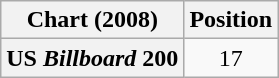<table class="wikitable sortable plainrowheaders" style="text-align:center">
<tr>
<th scope="col">Chart (2008)</th>
<th scope="col">Position</th>
</tr>
<tr>
<th scope="row">US <em>Billboard</em> 200</th>
<td>17</td>
</tr>
</table>
